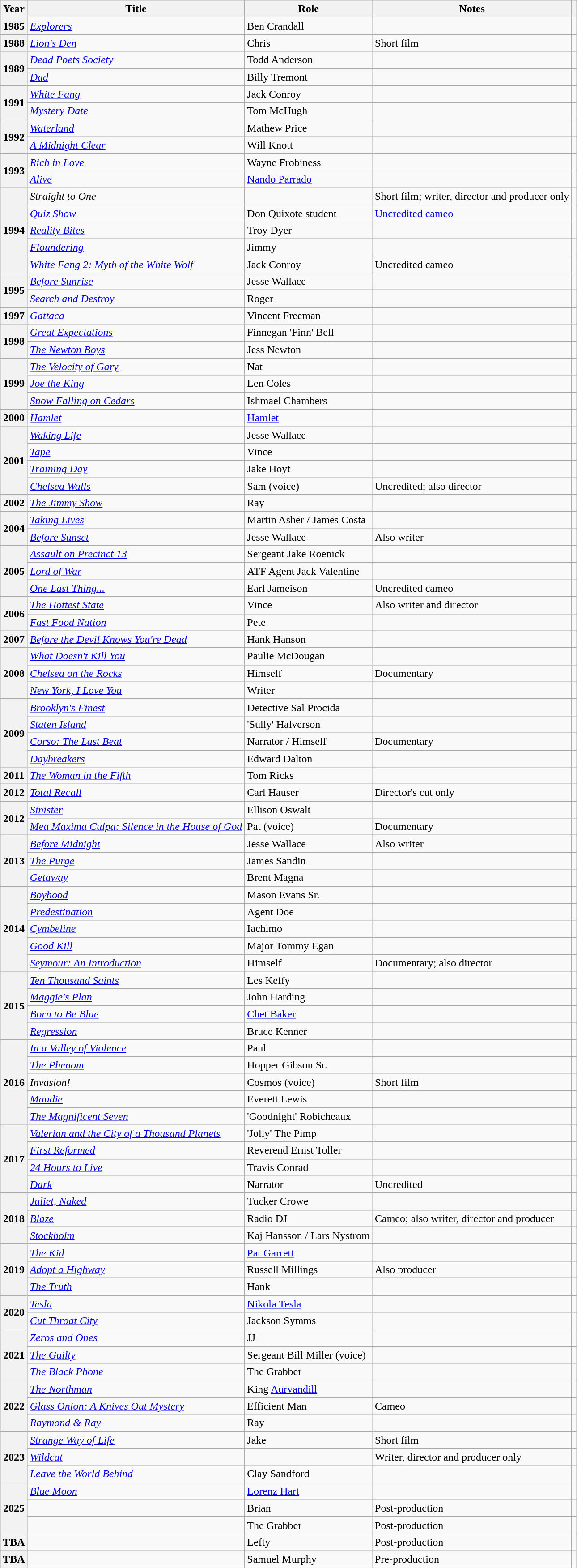<table class="wikitable plainrowheaders sortable" style="margin-right: 0;">
<tr>
<th scope="col">Year</th>
<th scope="col">Title</th>
<th scope="col">Role</th>
<th scope="col" class="unsortable">Notes</th>
<th scope="col" class="unsortable"></th>
</tr>
<tr>
<th scope="row">1985</th>
<td><em><a href='#'>Explorers</a></em></td>
<td>Ben Crandall</td>
<td></td>
<td></td>
</tr>
<tr>
<th scope="row">1988</th>
<td><em><a href='#'>Lion's Den</a></em></td>
<td>Chris</td>
<td>Short film</td>
<td></td>
</tr>
<tr>
<th scope="row" rowspan="2">1989</th>
<td><em><a href='#'>Dead Poets Society</a></em></td>
<td>Todd Anderson</td>
<td></td>
<td></td>
</tr>
<tr>
<td><em><a href='#'>Dad</a></em></td>
<td>Billy Tremont</td>
<td></td>
<td></td>
</tr>
<tr>
<th scope="row" rowspan="2">1991</th>
<td><em><a href='#'>White Fang</a></em></td>
<td>Jack Conroy</td>
<td></td>
<td></td>
</tr>
<tr>
<td><em><a href='#'>Mystery Date</a></em></td>
<td>Tom McHugh</td>
<td></td>
<td></td>
</tr>
<tr>
<th scope="row" rowspan="2">1992</th>
<td><em><a href='#'>Waterland</a></em></td>
<td>Mathew Price</td>
<td></td>
<td></td>
</tr>
<tr>
<td><em><a href='#'>A Midnight Clear</a></em></td>
<td>Will Knott</td>
<td></td>
<td></td>
</tr>
<tr>
<th scope="row" rowspan="2">1993</th>
<td><em><a href='#'>Rich in Love</a></em></td>
<td>Wayne Frobiness</td>
<td></td>
<td></td>
</tr>
<tr>
<td><em><a href='#'>Alive</a></em></td>
<td><a href='#'>Nando Parrado</a></td>
<td></td>
<td></td>
</tr>
<tr>
<th scope="row" rowspan="5">1994</th>
<td><em>Straight to One</em></td>
<td></td>
<td>Short film; writer, director and producer only</td>
<td></td>
</tr>
<tr>
<td><em><a href='#'>Quiz Show</a></em></td>
<td>Don Quixote student</td>
<td><a href='#'>Uncredited cameo</a></td>
<td></td>
</tr>
<tr>
<td><em><a href='#'>Reality Bites</a></em></td>
<td>Troy Dyer</td>
<td></td>
<td></td>
</tr>
<tr>
<td><em><a href='#'>Floundering</a></em></td>
<td>Jimmy</td>
<td></td>
<td></td>
</tr>
<tr>
<td><em><a href='#'>White Fang 2: Myth of the White Wolf</a></em></td>
<td>Jack Conroy</td>
<td>Uncredited cameo</td>
<td></td>
</tr>
<tr>
<th scope="row" rowspan="2">1995</th>
<td><em><a href='#'>Before Sunrise</a></em></td>
<td>Jesse Wallace</td>
<td></td>
<td></td>
</tr>
<tr>
<td><em><a href='#'>Search and Destroy</a></em></td>
<td>Roger</td>
<td></td>
<td></td>
</tr>
<tr>
<th scope="row">1997</th>
<td><em><a href='#'>Gattaca</a></em></td>
<td>Vincent Freeman</td>
<td></td>
<td></td>
</tr>
<tr>
<th scope="row" rowspan="2">1998</th>
<td><em><a href='#'>Great Expectations</a></em></td>
<td>Finnegan 'Finn' Bell</td>
<td></td>
<td></td>
</tr>
<tr>
<td><em><a href='#'>The Newton Boys</a></em></td>
<td>Jess Newton</td>
<td></td>
<td></td>
</tr>
<tr>
<th scope="row" rowspan="3">1999</th>
<td><em><a href='#'>The Velocity of Gary</a></em></td>
<td>Nat</td>
<td></td>
<td></td>
</tr>
<tr>
<td><em><a href='#'>Joe the King</a></em></td>
<td>Len Coles</td>
<td></td>
<td></td>
</tr>
<tr>
<td><em><a href='#'>Snow Falling on Cedars</a></em></td>
<td>Ishmael Chambers</td>
<td></td>
<td></td>
</tr>
<tr>
<th scope="row">2000</th>
<td><em><a href='#'>Hamlet</a></em></td>
<td><a href='#'>Hamlet</a></td>
<td></td>
<td></td>
</tr>
<tr>
<th scope="row" rowspan="4">2001</th>
<td><em><a href='#'>Waking Life</a></em></td>
<td>Jesse Wallace</td>
<td></td>
<td></td>
</tr>
<tr>
<td><em><a href='#'>Tape</a></em></td>
<td>Vince</td>
<td></td>
<td></td>
</tr>
<tr>
<td><em><a href='#'>Training Day</a></em></td>
<td>Jake Hoyt</td>
<td></td>
<td></td>
</tr>
<tr>
<td><em><a href='#'>Chelsea Walls</a></em></td>
<td>Sam (voice)</td>
<td>Uncredited; also director</td>
<td></td>
</tr>
<tr>
<th scope="row">2002</th>
<td><em><a href='#'>The Jimmy Show</a></em></td>
<td>Ray</td>
<td></td>
<td></td>
</tr>
<tr>
<th scope="row" rowspan="2">2004</th>
<td><em><a href='#'>Taking Lives</a></em></td>
<td>Martin Asher / James Costa</td>
<td></td>
<td></td>
</tr>
<tr>
<td><em><a href='#'>Before Sunset</a></em></td>
<td>Jesse Wallace</td>
<td>Also writer</td>
<td></td>
</tr>
<tr>
<th scope="row" rowspan="3">2005</th>
<td><em><a href='#'>Assault on Precinct 13</a></em></td>
<td>Sergeant Jake Roenick</td>
<td></td>
<td></td>
</tr>
<tr>
<td><em><a href='#'>Lord of War</a></em></td>
<td>ATF Agent Jack Valentine</td>
<td></td>
<td></td>
</tr>
<tr>
<td><em><a href='#'>One Last Thing...</a></em></td>
<td>Earl Jameison</td>
<td>Uncredited cameo</td>
<td></td>
</tr>
<tr>
<th scope="row" rowspan="2">2006</th>
<td><em><a href='#'>The Hottest State</a></em></td>
<td>Vince</td>
<td>Also writer and director</td>
<td></td>
</tr>
<tr>
<td><em><a href='#'>Fast Food Nation</a></em></td>
<td>Pete</td>
<td></td>
<td></td>
</tr>
<tr>
<th scope="row">2007</th>
<td><em><a href='#'>Before the Devil Knows You're Dead</a></em></td>
<td>Hank Hanson</td>
<td></td>
<td></td>
</tr>
<tr>
<th scope="row" rowspan="3">2008</th>
<td><em><a href='#'>What Doesn't Kill You</a></em></td>
<td>Paulie McDougan</td>
<td></td>
<td></td>
</tr>
<tr>
<td><em><a href='#'>Chelsea on the Rocks</a></em></td>
<td>Himself</td>
<td>Documentary</td>
<td></td>
</tr>
<tr>
<td><em><a href='#'>New York, I Love You</a></em></td>
<td>Writer</td>
<td></td>
<td></td>
</tr>
<tr>
<th scope="row" rowspan="4">2009</th>
<td><em><a href='#'>Brooklyn's Finest</a></em></td>
<td>Detective Sal Procida</td>
<td></td>
<td></td>
</tr>
<tr>
<td><em><a href='#'>Staten Island</a></em></td>
<td>'Sully' Halverson</td>
<td></td>
<td></td>
</tr>
<tr>
<td><em><a href='#'>Corso: The Last Beat</a></em></td>
<td>Narrator / Himself</td>
<td>Documentary</td>
<td></td>
</tr>
<tr>
<td><em><a href='#'>Daybreakers</a></em></td>
<td>Edward Dalton</td>
<td></td>
<td></td>
</tr>
<tr>
<th scope="row">2011</th>
<td><em><a href='#'>The Woman in the Fifth</a></em></td>
<td>Tom Ricks</td>
<td></td>
<td></td>
</tr>
<tr>
<th scope="row">2012</th>
<td><em><a href='#'>Total Recall</a></em></td>
<td>Carl Hauser</td>
<td>Director's cut only</td>
<td></td>
</tr>
<tr>
<th scope="row" rowspan="2">2012</th>
<td><em><a href='#'>Sinister</a></em></td>
<td>Ellison Oswalt</td>
<td></td>
<td></td>
</tr>
<tr>
<td><em><a href='#'>Mea Maxima Culpa: Silence in the House of God</a></em></td>
<td>Pat (voice)</td>
<td>Documentary</td>
<td></td>
</tr>
<tr>
<th scope="row" rowspan="3">2013</th>
<td><em><a href='#'>Before Midnight</a></em></td>
<td>Jesse Wallace</td>
<td>Also writer</td>
<td></td>
</tr>
<tr>
<td><em><a href='#'>The Purge</a></em></td>
<td>James Sandin</td>
<td></td>
<td></td>
</tr>
<tr>
<td><em><a href='#'>Getaway</a></em></td>
<td>Brent Magna</td>
<td></td>
<td></td>
</tr>
<tr>
<th scope="row" rowspan="5">2014</th>
<td><em><a href='#'>Boyhood</a></em></td>
<td>Mason Evans Sr.</td>
<td></td>
<td></td>
</tr>
<tr>
<td><em><a href='#'>Predestination</a></em></td>
<td>Agent Doe</td>
<td></td>
<td></td>
</tr>
<tr>
<td><em><a href='#'>Cymbeline</a></em></td>
<td>Iachimo</td>
<td></td>
<td></td>
</tr>
<tr>
<td><em><a href='#'>Good Kill</a></em></td>
<td>Major Tommy Egan</td>
<td></td>
<td></td>
</tr>
<tr>
<td><em><a href='#'>Seymour: An Introduction</a></em></td>
<td>Himself</td>
<td>Documentary; also director</td>
<td></td>
</tr>
<tr>
<th scope="row" rowspan="4">2015</th>
<td><em><a href='#'>Ten Thousand Saints</a></em></td>
<td>Les Keffy</td>
<td></td>
<td></td>
</tr>
<tr>
<td><em><a href='#'>Maggie's Plan</a></em></td>
<td>John Harding</td>
<td></td>
<td></td>
</tr>
<tr>
<td><em><a href='#'>Born to Be Blue</a></em></td>
<td><a href='#'>Chet Baker</a></td>
<td></td>
<td></td>
</tr>
<tr>
<td><em><a href='#'>Regression</a></em></td>
<td>Bruce Kenner</td>
<td></td>
<td></td>
</tr>
<tr>
<th scope="row" rowspan="5">2016</th>
<td><em><a href='#'>In a Valley of Violence</a></em></td>
<td>Paul</td>
<td></td>
<td></td>
</tr>
<tr>
<td><em><a href='#'>The Phenom</a></em></td>
<td>Hopper Gibson Sr.</td>
<td></td>
<td></td>
</tr>
<tr>
<td><em>Invasion!</em></td>
<td>Cosmos (voice)</td>
<td>Short film</td>
<td></td>
</tr>
<tr>
<td><em><a href='#'>Maudie</a></em></td>
<td>Everett Lewis</td>
<td></td>
<td></td>
</tr>
<tr>
<td><em><a href='#'>The Magnificent Seven</a></em></td>
<td>'Goodnight' Robicheaux</td>
<td></td>
<td></td>
</tr>
<tr>
<th scope="row" rowspan="4">2017</th>
<td><em><a href='#'>Valerian and the City of a Thousand Planets</a></em></td>
<td>'Jolly' The Pimp</td>
<td></td>
<td></td>
</tr>
<tr>
<td><em><a href='#'>First Reformed</a></em></td>
<td>Reverend Ernst Toller</td>
<td></td>
<td></td>
</tr>
<tr>
<td><em><a href='#'>24 Hours to Live</a></em></td>
<td>Travis Conrad</td>
<td></td>
<td></td>
</tr>
<tr>
<td><em><a href='#'>Dark</a></em></td>
<td>Narrator</td>
<td>Uncredited</td>
<td></td>
</tr>
<tr>
<th scope="row" rowspan="3">2018</th>
<td><em><a href='#'>Juliet, Naked</a></em></td>
<td>Tucker Crowe</td>
<td></td>
<td></td>
</tr>
<tr>
<td><em><a href='#'>Blaze</a></em></td>
<td>Radio DJ</td>
<td>Cameo; also writer, director and producer</td>
<td></td>
</tr>
<tr>
<td><em><a href='#'>Stockholm</a></em></td>
<td>Kaj Hansson / Lars Nystrom</td>
<td></td>
<td></td>
</tr>
<tr>
<th scope="row" rowspan="3">2019</th>
<td><em><a href='#'>The Kid</a></em></td>
<td><a href='#'>Pat Garrett</a></td>
<td></td>
<td></td>
</tr>
<tr>
<td><em><a href='#'>Adopt a Highway</a></em></td>
<td>Russell Millings</td>
<td>Also producer</td>
<td></td>
</tr>
<tr>
<td><em><a href='#'>The Truth</a></em></td>
<td>Hank</td>
<td></td>
<td></td>
</tr>
<tr>
<th scope="row" rowspan="2">2020</th>
<td><em><a href='#'>Tesla</a></em></td>
<td><a href='#'>Nikola Tesla</a></td>
<td></td>
<td></td>
</tr>
<tr>
<td><em><a href='#'>Cut Throat City</a></em></td>
<td>Jackson Symms</td>
<td></td>
<td></td>
</tr>
<tr>
<th scope="row" rowspan="3">2021</th>
<td><em><a href='#'>Zeros and Ones</a></em></td>
<td>JJ</td>
<td></td>
<td></td>
</tr>
<tr>
<td><em><a href='#'>The Guilty</a></em></td>
<td>Sergeant Bill Miller (voice)</td>
<td></td>
<td></td>
</tr>
<tr>
<td><em><a href='#'>The Black Phone</a></em></td>
<td>The Grabber</td>
<td></td>
<td></td>
</tr>
<tr>
<th scope="row" rowspan="3">2022</th>
<td><em><a href='#'>The Northman</a></em></td>
<td>King <a href='#'>Aurvandill</a></td>
<td></td>
<td></td>
</tr>
<tr>
<td><em><a href='#'>Glass Onion: A Knives Out Mystery</a></em></td>
<td>Efficient Man</td>
<td>Cameo</td>
<td></td>
</tr>
<tr>
<td><em><a href='#'>Raymond & Ray</a></em></td>
<td>Ray</td>
<td></td>
<td></td>
</tr>
<tr>
<th scope="row" rowspan="3">2023</th>
<td><em><a href='#'>Strange Way of Life</a></em></td>
<td>Jake</td>
<td>Short film</td>
<td></td>
</tr>
<tr>
<td><em><a href='#'>Wildcat</a></em></td>
<td></td>
<td>Writer, director and producer only</td>
<td></td>
</tr>
<tr>
<td><em><a href='#'>Leave the World Behind</a></em></td>
<td>Clay Sandford</td>
<td></td>
<td></td>
</tr>
<tr>
<th rowspan="3" scope="row">2025</th>
<td><em><a href='#'>Blue Moon</a></em></td>
<td><a href='#'>Lorenz Hart</a></td>
<td></td>
<td></td>
</tr>
<tr>
<td></td>
<td>Brian</td>
<td>Post-production</td>
<td></td>
</tr>
<tr>
<td></td>
<td>The Grabber</td>
<td>Post-production</td>
<td></td>
</tr>
<tr>
<th scope="row">TBA</th>
<td></td>
<td>Lefty</td>
<td>Post-production</td>
<td></td>
</tr>
<tr>
<th scope="row">TBA</th>
<td></td>
<td>Samuel Murphy</td>
<td>Pre-production</td>
<td></td>
</tr>
</table>
